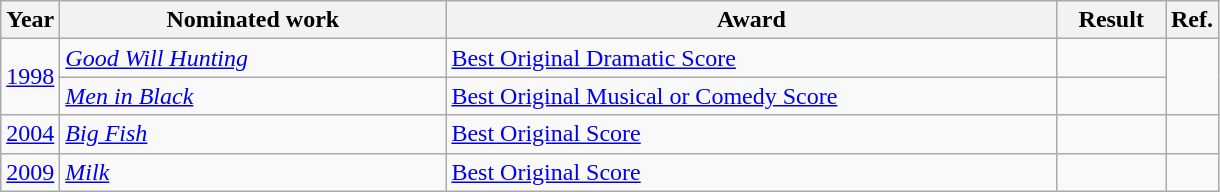<table class="wikitable">
<tr>
<th>Year</th>
<th width="250">Nominated work</th>
<th width="400">Award</th>
<th width="65">Result</th>
<th>Ref.</th>
</tr>
<tr>
<td align="center" rowspan=2><a href='#'>1998</a></td>
<td><em><a href='#'>Good Will Hunting</a></em></td>
<td><a href='#'>Best Original Dramatic Score</a></td>
<td></td>
<td align="center" rowspan=2></td>
</tr>
<tr>
<td><em><a href='#'>Men in Black</a></em></td>
<td><a href='#'>Best Original Musical or Comedy Score</a></td>
<td></td>
</tr>
<tr>
<td align="center"><a href='#'>2004</a></td>
<td><em><a href='#'>Big Fish</a></em></td>
<td><a href='#'>Best Original Score</a></td>
<td></td>
<td align="center"></td>
</tr>
<tr>
<td align="center"><a href='#'>2009</a></td>
<td><em><a href='#'>Milk</a></em></td>
<td><a href='#'>Best Original Score</a></td>
<td></td>
<td align="center"></td>
</tr>
</table>
